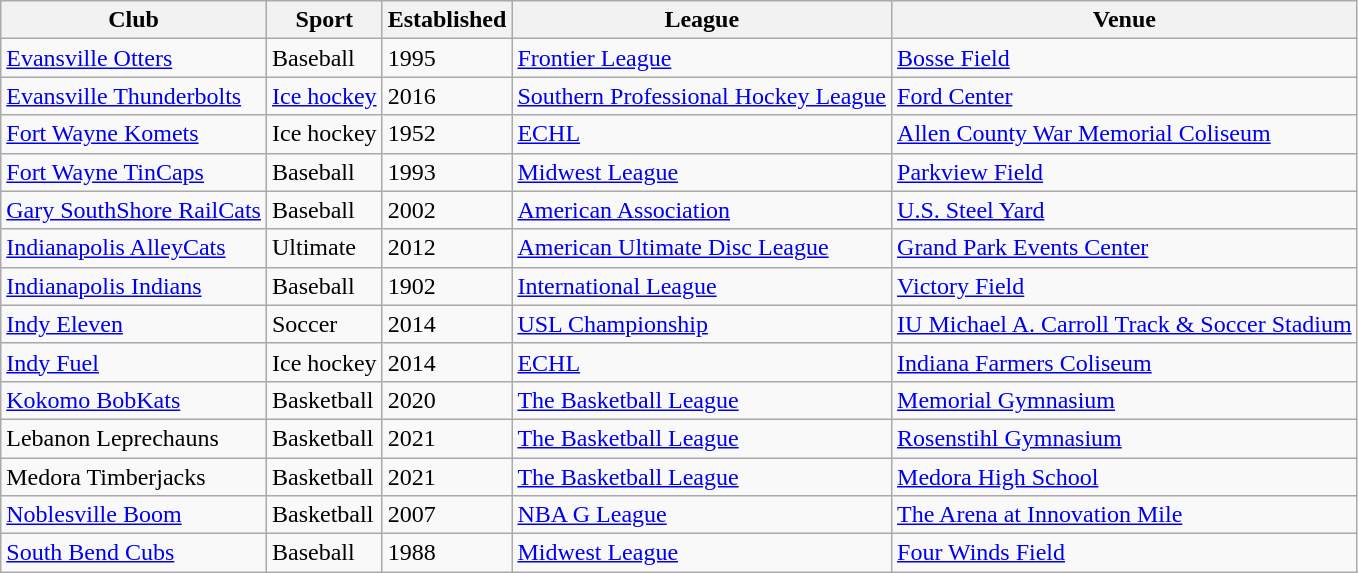<table class="wikitable sortable">
<tr>
<th>Club</th>
<th>Sport</th>
<th>Established</th>
<th>League</th>
<th>Venue</th>
</tr>
<tr>
<td><a href='#'>Evansville Otters</a></td>
<td>Baseball</td>
<td>1995</td>
<td><a href='#'>Frontier League</a></td>
<td><a href='#'>Bosse Field</a></td>
</tr>
<tr>
<td><a href='#'>Evansville Thunderbolts</a></td>
<td><a href='#'>Ice hockey</a></td>
<td>2016</td>
<td><a href='#'>Southern Professional Hockey League</a></td>
<td><a href='#'>Ford Center</a></td>
</tr>
<tr>
<td><a href='#'>Fort Wayne Komets</a></td>
<td>Ice hockey</td>
<td>1952</td>
<td><a href='#'>ECHL</a></td>
<td><a href='#'>Allen County War Memorial Coliseum</a></td>
</tr>
<tr>
<td><a href='#'>Fort Wayne TinCaps</a></td>
<td>Baseball</td>
<td>1993</td>
<td><a href='#'>Midwest League</a></td>
<td><a href='#'>Parkview Field</a></td>
</tr>
<tr>
<td><a href='#'>Gary SouthShore RailCats</a></td>
<td>Baseball</td>
<td>2002</td>
<td><a href='#'>American Association</a></td>
<td><a href='#'>U.S. Steel Yard</a></td>
</tr>
<tr>
<td><a href='#'>Indianapolis AlleyCats</a></td>
<td>Ultimate</td>
<td>2012</td>
<td><a href='#'>American Ultimate Disc League</a></td>
<td><a href='#'>Grand Park Events Center</a></td>
</tr>
<tr>
<td><a href='#'>Indianapolis Indians</a></td>
<td>Baseball</td>
<td>1902</td>
<td><a href='#'>International League</a></td>
<td><a href='#'>Victory Field</a></td>
</tr>
<tr>
<td><a href='#'>Indy Eleven</a></td>
<td>Soccer</td>
<td>2014</td>
<td><a href='#'>USL Championship</a></td>
<td><a href='#'>IU Michael A. Carroll Track & Soccer Stadium</a></td>
</tr>
<tr>
<td><a href='#'>Indy Fuel</a></td>
<td>Ice hockey</td>
<td>2014</td>
<td><a href='#'>ECHL</a></td>
<td><a href='#'>Indiana Farmers Coliseum</a></td>
</tr>
<tr>
<td><a href='#'>Kokomo BobKats</a></td>
<td>Basketball</td>
<td>2020</td>
<td><a href='#'>The Basketball League</a></td>
<td><a href='#'>Memorial Gymnasium</a></td>
</tr>
<tr>
<td>Lebanon Leprechauns</td>
<td>Basketball</td>
<td>2021</td>
<td><a href='#'>The Basketball League</a></td>
<td><a href='#'>Rosenstihl Gymnasium</a></td>
</tr>
<tr>
<td>Medora Timberjacks</td>
<td>Basketball</td>
<td>2021</td>
<td><a href='#'>The Basketball League</a></td>
<td><a href='#'>Medora High School</a></td>
</tr>
<tr>
<td><a href='#'>Noblesville Boom</a></td>
<td>Basketball</td>
<td>2007</td>
<td><a href='#'>NBA G League</a></td>
<td><a href='#'>The Arena at Innovation Mile</a></td>
</tr>
<tr>
<td><a href='#'>South Bend Cubs</a></td>
<td>Baseball</td>
<td>1988</td>
<td><a href='#'>Midwest League</a></td>
<td><a href='#'>Four Winds Field</a></td>
</tr>
</table>
